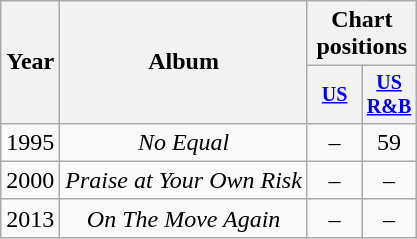<table class="wikitable" style="text-align:center;">
<tr>
<th rowspan="2">Year</th>
<th rowspan="2">Album</th>
<th colspan="2">Chart positions</th>
</tr>
<tr style="font-size:smaller;">
<th style="width:30px;"><a href='#'>US</a></th>
<th style="width:30px;"><a href='#'>US<br>R&B</a></th>
</tr>
<tr>
<td>1995</td>
<td><em>No Equal</em></td>
<td>–</td>
<td>59</td>
</tr>
<tr>
<td>2000</td>
<td><em>Praise at Your Own Risk</em></td>
<td>–</td>
<td>–</td>
</tr>
<tr>
<td>2013</td>
<td><em>On The Move Again</em></td>
<td>–</td>
<td>–</td>
</tr>
</table>
